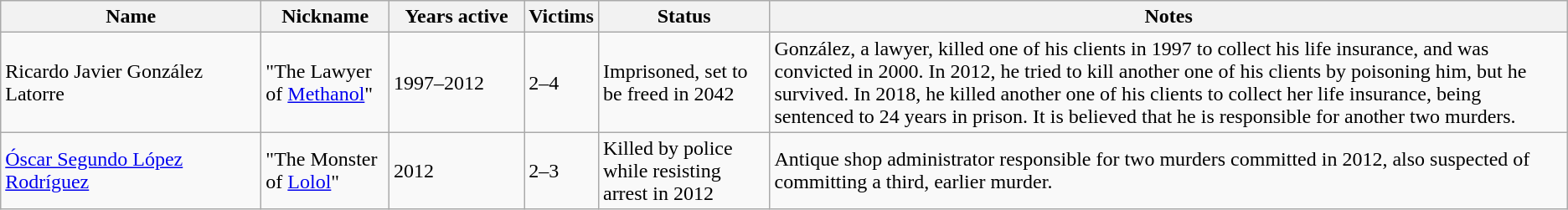<table class="wikitable sortable">
<tr>
<th width="200px">Name</th>
<th>Nickname</th>
<th width="100px">Years active</th>
<th data-sort-type="number">Victims</th>
<th>Status</th>
<th>Notes</th>
</tr>
<tr>
<td>Ricardo Javier González Latorre</td>
<td>"The Lawyer of <a href='#'>Methanol</a>"</td>
<td>1997–2012</td>
<td>2–4</td>
<td>Imprisoned, set to be freed in 2042</td>
<td>González, a lawyer, killed one of his clients in 1997 to collect his life insurance, and was convicted in 2000. In 2012, he tried to kill another one of his clients by poisoning him, but he survived. In 2018, he killed another one of his clients to collect her life insurance, being sentenced to 24 years in prison. It is believed that he is responsible for another two murders.</td>
</tr>
<tr>
<td><a href='#'>Óscar Segundo López Rodríguez</a></td>
<td>"The Monster of <a href='#'>Lolol</a>"</td>
<td>2012</td>
<td>2–3</td>
<td>Killed by police while resisting arrest in 2012</td>
<td>Antique shop administrator responsible for two murders committed in 2012, also suspected of committing a third, earlier murder.</td>
</tr>
</table>
